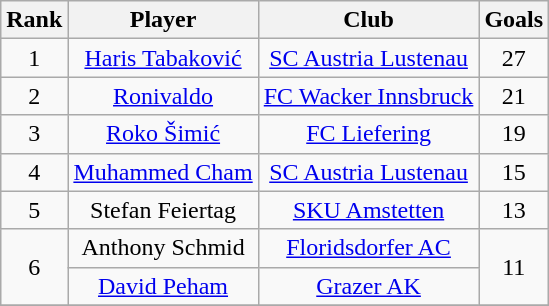<table class="wikitable" style="text-align:center">
<tr>
<th>Rank</th>
<th>Player</th>
<th>Club</th>
<th>Goals</th>
</tr>
<tr>
<td>1</td>
<td> <a href='#'>Haris Tabaković</a></td>
<td><a href='#'>SC Austria Lustenau</a></td>
<td>27</td>
</tr>
<tr>
<td>2</td>
<td> <a href='#'>Ronivaldo</a></td>
<td><a href='#'>FC Wacker Innsbruck</a></td>
<td>21</td>
</tr>
<tr>
<td>3</td>
<td> <a href='#'>Roko Šimić</a></td>
<td><a href='#'>FC Liefering</a></td>
<td>19</td>
</tr>
<tr>
<td>4</td>
<td> <a href='#'>Muhammed Cham</a></td>
<td><a href='#'>SC Austria Lustenau</a></td>
<td>15</td>
</tr>
<tr>
<td>5</td>
<td> Stefan Feiertag</td>
<td><a href='#'>SKU Amstetten</a></td>
<td>13</td>
</tr>
<tr>
<td rowspan=2>6</td>
<td> Anthony Schmid</td>
<td><a href='#'>Floridsdorfer AC</a></td>
<td rowspan=2>11</td>
</tr>
<tr>
<td> <a href='#'>David Peham</a></td>
<td><a href='#'>Grazer AK</a></td>
</tr>
<tr>
</tr>
</table>
